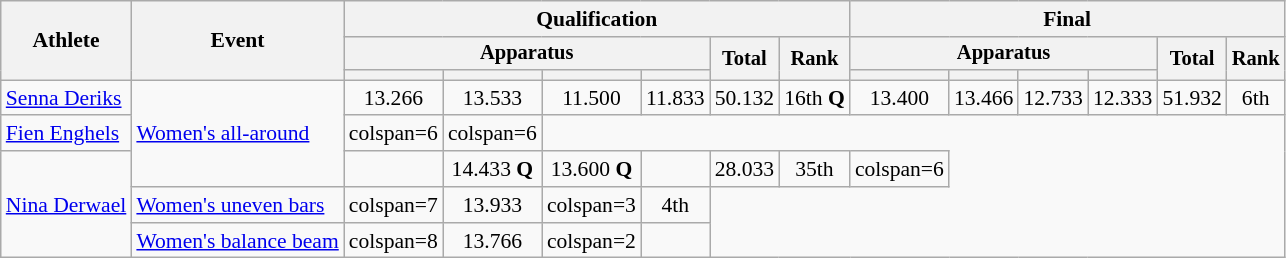<table class="wikitable" style="font-size:90%">
<tr>
<th rowspan=3>Athlete</th>
<th rowspan=3>Event</th>
<th colspan=6>Qualification</th>
<th colspan=6>Final</th>
</tr>
<tr style="font-size:95%">
<th colspan=4>Apparatus</th>
<th rowspan=2>Total</th>
<th rowspan=2>Rank</th>
<th colspan=4>Apparatus</th>
<th rowspan=2>Total</th>
<th rowspan=2>Rank</th>
</tr>
<tr style="font-size:95%">
<th></th>
<th></th>
<th></th>
<th></th>
<th></th>
<th></th>
<th></th>
<th></th>
</tr>
<tr align=center>
<td align=left><a href='#'>Senna Deriks</a></td>
<td rowspan=3 align=left><a href='#'>Women's all-around</a></td>
<td>13.266</td>
<td>13.533</td>
<td>11.500</td>
<td>11.833</td>
<td>50.132</td>
<td>16th <strong>Q</strong></td>
<td>13.400</td>
<td>13.466</td>
<td>12.733</td>
<td>12.333</td>
<td>51.932</td>
<td>6th</td>
</tr>
<tr align=center>
<td align=left><a href='#'>Fien Enghels</a></td>
<td>colspan=6 </td>
<td>colspan=6 </td>
</tr>
<tr align=center>
<td rowspan=3 align=left><a href='#'>Nina Derwael</a></td>
<td></td>
<td>14.433 <strong>Q</strong></td>
<td>13.600 <strong>Q</strong></td>
<td></td>
<td>28.033</td>
<td>35th</td>
<td>colspan=6 </td>
</tr>
<tr align=center>
<td align=left><a href='#'>Women's uneven bars</a></td>
<td>colspan=7 </td>
<td>13.933</td>
<td>colspan=3 </td>
<td>4th</td>
</tr>
<tr align=center>
<td align=left><a href='#'>Women's balance beam</a></td>
<td>colspan=8 </td>
<td>13.766</td>
<td>colspan=2 </td>
<td></td>
</tr>
</table>
